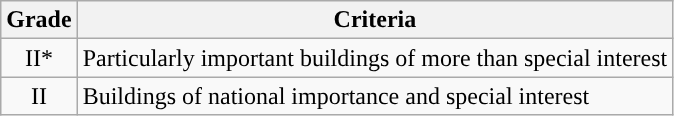<table class="wikitable">
<tr>
<th>Grade</th>
<th>Criteria</th>
</tr>
<tr>
<td align="center" >II*</td>
<td>Particularly important buildings of more than special interest</td>
</tr>
<tr>
<td align="center" >II</td>
<td>Buildings of national importance and special interest</td>
</tr>
</table>
